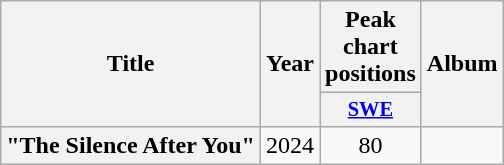<table class="wikitable plainrowheaders" style="text-align:center;">
<tr>
<th scope="col" rowspan="2">Title</th>
<th scope="col" rowspan="2">Year</th>
<th scope="col" colspan="1">Peak chart positions</th>
<th scope="col" rowspan="2">Album</th>
</tr>
<tr>
<th scope="col" style="width:3em;font-size:85%;"><a href='#'>SWE</a></th>
</tr>
<tr>
<th scope="row">"The Silence After You"</th>
<td>2024</td>
<td>80</td>
<td></td>
</tr>
</table>
